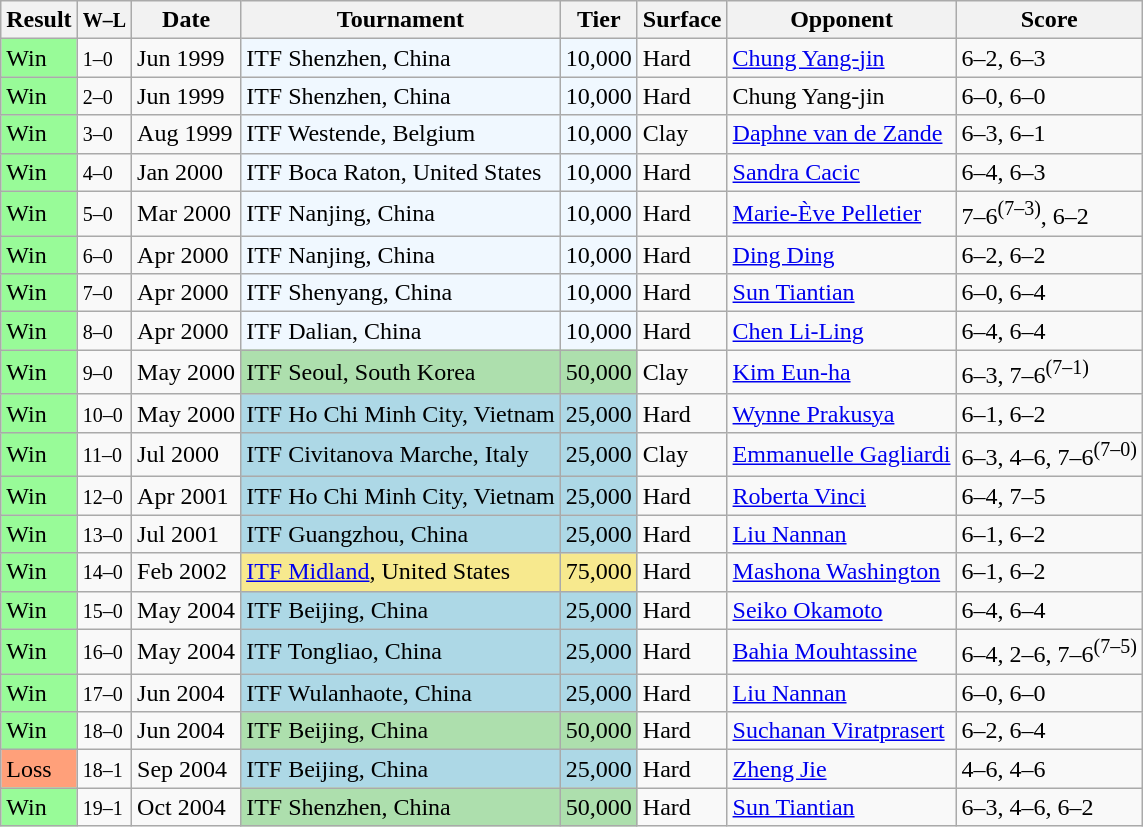<table class="sortable wikitable">
<tr>
<th>Result</th>
<th class="unsortable"><small>W–L</small></th>
<th>Date</th>
<th>Tournament</th>
<th>Tier</th>
<th>Surface</th>
<th>Opponent</th>
<th class="unsortable">Score</th>
</tr>
<tr>
<td bgcolor="98FB98">Win</td>
<td><small>1–0</small></td>
<td>Jun 1999</td>
<td style="background:#f0f8ff;">ITF Shenzhen, China</td>
<td style="background:#f0f8ff;">10,000</td>
<td>Hard</td>
<td> <a href='#'>Chung Yang-jin</a></td>
<td>6–2, 6–3</td>
</tr>
<tr>
<td bgcolor="98FB98">Win</td>
<td><small>2–0</small></td>
<td>Jun 1999</td>
<td style="background:#f0f8ff;">ITF Shenzhen, China</td>
<td style="background:#f0f8ff;">10,000</td>
<td>Hard</td>
<td> Chung Yang-jin</td>
<td>6–0, 6–0</td>
</tr>
<tr>
<td bgcolor="98FB98">Win</td>
<td><small>3–0</small></td>
<td>Aug 1999</td>
<td style="background:#f0f8ff;">ITF Westende, Belgium</td>
<td style="background:#f0f8ff;">10,000</td>
<td>Clay</td>
<td> <a href='#'>Daphne van de Zande</a></td>
<td>6–3, 6–1</td>
</tr>
<tr>
<td bgcolor="98FB98">Win</td>
<td><small>4–0</small></td>
<td>Jan 2000</td>
<td style="background:#f0f8ff;">ITF Boca Raton, United States</td>
<td style="background:#f0f8ff;">10,000</td>
<td>Hard</td>
<td> <a href='#'>Sandra Cacic</a></td>
<td>6–4, 6–3</td>
</tr>
<tr>
<td bgcolor="98FB98">Win</td>
<td><small>5–0</small></td>
<td>Mar 2000</td>
<td style="background:#f0f8ff;">ITF Nanjing, China</td>
<td style="background:#f0f8ff;">10,000</td>
<td>Hard</td>
<td> <a href='#'>Marie-Ève Pelletier</a></td>
<td>7–6<sup>(7–3)</sup>, 6–2</td>
</tr>
<tr>
<td bgcolor="98FB98">Win</td>
<td><small>6–0</small></td>
<td>Apr 2000</td>
<td style="background:#f0f8ff;">ITF Nanjing, China</td>
<td style="background:#f0f8ff;">10,000</td>
<td>Hard</td>
<td> <a href='#'>Ding Ding</a></td>
<td>6–2, 6–2</td>
</tr>
<tr>
<td bgcolor="98FB98">Win</td>
<td><small>7–0</small></td>
<td>Apr 2000</td>
<td style="background:#f0f8ff;">ITF Shenyang, China</td>
<td style="background:#f0f8ff;">10,000</td>
<td>Hard</td>
<td> <a href='#'>Sun Tiantian</a></td>
<td>6–0, 6–4</td>
</tr>
<tr>
<td bgcolor="98FB98">Win</td>
<td><small>8–0</small></td>
<td>Apr 2000</td>
<td style="background:#f0f8ff;">ITF Dalian, China</td>
<td style="background:#f0f8ff;">10,000</td>
<td>Hard</td>
<td> <a href='#'>Chen Li-Ling</a></td>
<td>6–4, 6–4</td>
</tr>
<tr>
<td bgcolor="98FB98">Win</td>
<td><small>9–0</small></td>
<td>May 2000</td>
<td bgcolor="#ADDFAD">ITF Seoul, South Korea</td>
<td bgcolor="#ADDFAD">50,000</td>
<td>Clay</td>
<td> <a href='#'>Kim Eun-ha</a></td>
<td>6–3, 7–6<sup>(7–1)</sup></td>
</tr>
<tr>
<td bgcolor="98FB98">Win</td>
<td><small>10–0</small></td>
<td>May 2000</td>
<td style="background:lightblue;">ITF Ho Chi Minh City, Vietnam</td>
<td style="background:lightblue;">25,000</td>
<td>Hard</td>
<td> <a href='#'>Wynne Prakusya</a></td>
<td>6–1, 6–2</td>
</tr>
<tr>
<td bgcolor="98FB98">Win</td>
<td><small>11–0</small></td>
<td>Jul 2000</td>
<td style="background:lightblue;">ITF Civitanova Marche, Italy</td>
<td style="background:lightblue;">25,000</td>
<td>Clay</td>
<td> <a href='#'>Emmanuelle Gagliardi</a></td>
<td>6–3, 4–6, 7–6<sup>(7–0)</sup></td>
</tr>
<tr>
<td bgcolor="98FB98">Win</td>
<td><small>12–0</small></td>
<td>Apr 2001</td>
<td style="background:lightblue;">ITF Ho Chi Minh City, Vietnam</td>
<td style="background:lightblue;">25,000</td>
<td>Hard</td>
<td> <a href='#'>Roberta Vinci</a></td>
<td>6–4, 7–5</td>
</tr>
<tr>
<td bgcolor="98FB98">Win</td>
<td><small>13–0</small></td>
<td>Jul 2001</td>
<td style="background:lightblue;">ITF Guangzhou, China</td>
<td style="background:lightblue;">25,000</td>
<td>Hard</td>
<td> <a href='#'>Liu Nannan</a></td>
<td>6–1, 6–2</td>
</tr>
<tr>
<td bgcolor="98FB98">Win</td>
<td><small>14–0</small></td>
<td>Feb 2002</td>
<td bgcolor="#F7E98E"><a href='#'>ITF Midland</a>, United States</td>
<td bgcolor="#F7E98E">75,000</td>
<td>Hard</td>
<td> <a href='#'>Mashona Washington</a></td>
<td>6–1, 6–2</td>
</tr>
<tr>
<td bgcolor="98FB98">Win</td>
<td><small>15–0</small></td>
<td>May 2004</td>
<td style="background:lightblue;">ITF Beijing, China</td>
<td style="background:lightblue;">25,000</td>
<td>Hard</td>
<td> <a href='#'>Seiko Okamoto</a></td>
<td>6–4, 6–4</td>
</tr>
<tr>
<td bgcolor="98FB98">Win</td>
<td><small>16–0</small></td>
<td>May 2004</td>
<td style="background:lightblue;">ITF Tongliao, China</td>
<td style="background:lightblue;">25,000</td>
<td>Hard</td>
<td> <a href='#'>Bahia Mouhtassine</a></td>
<td>6–4, 2–6, 7–6<sup>(7–5)</sup></td>
</tr>
<tr>
<td bgcolor="98FB98">Win</td>
<td><small>17–0</small></td>
<td>Jun 2004</td>
<td style="background:lightblue;">ITF Wulanhaote, China</td>
<td style="background:lightblue;">25,000</td>
<td>Hard</td>
<td> <a href='#'>Liu Nannan</a></td>
<td>6–0, 6–0</td>
</tr>
<tr>
<td bgcolor="98FB98">Win</td>
<td><small>18–0</small></td>
<td>Jun 2004</td>
<td bgcolor="#ADDFAD">ITF Beijing, China</td>
<td bgcolor="#ADDFAD">50,000</td>
<td>Hard</td>
<td> <a href='#'>Suchanan Viratprasert</a></td>
<td>6–2, 6–4</td>
</tr>
<tr>
<td bgcolor="FFA07A">Loss</td>
<td><small>18–1</small></td>
<td>Sep 2004</td>
<td style="background:lightblue;">ITF Beijing, China</td>
<td style="background:lightblue;">25,000</td>
<td>Hard</td>
<td> <a href='#'>Zheng Jie</a></td>
<td>4–6, 4–6</td>
</tr>
<tr>
<td bgcolor="98FB98">Win</td>
<td><small>19–1</small></td>
<td>Oct 2004</td>
<td bgcolor="#ADDFAD">ITF Shenzhen, China</td>
<td bgcolor="#ADDFAD">50,000</td>
<td>Hard</td>
<td> <a href='#'>Sun Tiantian</a></td>
<td>6–3, 4–6, 6–2</td>
</tr>
</table>
